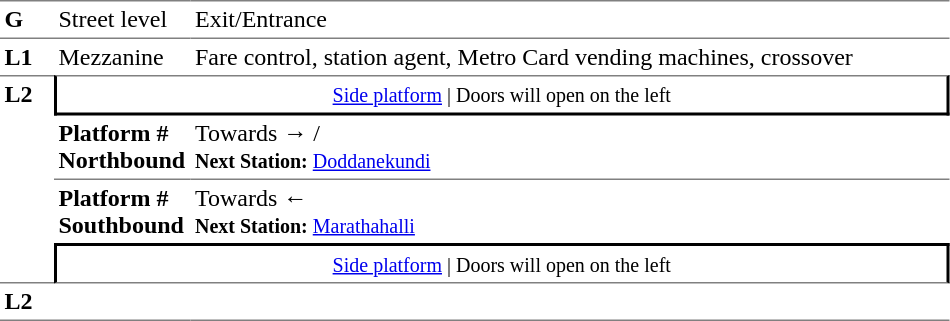<table table border=0 cellspacing=0 cellpadding=3>
<tr>
<td style="border-bottom:solid 1px gray;border-top:solid 1px gray;" width=30 valign=top><strong>G</strong></td>
<td style="border-top:solid 1px gray;border-bottom:solid 1px gray;" width=85 valign=top>Street level</td>
<td style="border-top:solid 1px gray;border-bottom:solid 1px gray;" width=500 valign=top>Exit/Entrance</td>
</tr>
<tr>
<td valign=top><strong>L1</strong></td>
<td valign=top>Mezzanine</td>
<td valign=top>Fare control, station agent, Metro Card vending machines, crossover<br></td>
</tr>
<tr>
<td style="border-top:solid 1px gray;border-bottom:solid 1px gray;" width=30 rowspan=4 valign=top><strong>L2</strong></td>
<td style="border-top:solid 1px gray;border-right:solid 2px black;border-left:solid 2px black;border-bottom:solid 2px black;text-align:center;" colspan=2><small><a href='#'>Side platform</a> | Doors will open on the left </small></td>
</tr>
<tr>
<td style="border-bottom:solid 1px gray;" width=85><span><strong>Platform #</strong><br><strong>Northbound</strong></span></td>
<td style="border-bottom:solid 1px gray;" width=500>Towards →  / <br><small><strong>Next Station:</strong> <a href='#'>Doddanekundi</a></small></td>
</tr>
<tr>
<td><span><strong>Platform #</strong><br><strong>Southbound</strong></span></td>
<td>Towards ← <br><small><strong>Next Station:</strong> <a href='#'>Marathahalli</a></small></td>
</tr>
<tr>
<td style="border-top:solid 2px black;border-right:solid 2px black;border-left:solid 2px black;border-bottom:solid 1px gray;" colspan=2  align=center><small><a href='#'>Side platform</a> | Doors will open on the left </small></td>
</tr>
<tr>
<td style="border-bottom:solid 1px gray;" width=30 rowspan=2 valign=top><strong>L2</strong></td>
<td style="border-bottom:solid 1px gray;" width=85></td>
<td style="border-bottom:solid 1px gray;" width=500></td>
</tr>
<tr>
</tr>
</table>
